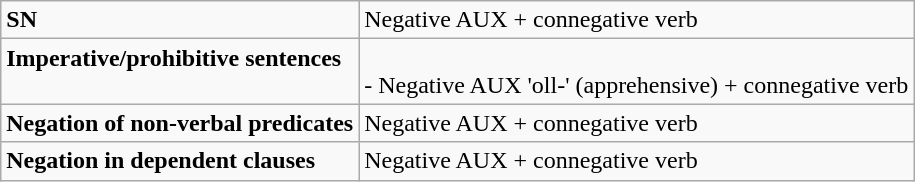<table class="wikitable">
<tr>
<td><strong>SN</strong></td>
<td>Negative AUX + connegative verb</td>
</tr>
<tr>
<td><strong>Imperative/prohibitive sentences</strong><br><br></td>
<td><br>- Negative AUX 'oll-' (apprehensive) + connegative verb</td>
</tr>
<tr>
<td><strong>Negation of non-verbal predicates</strong></td>
<td>Negative AUX + connegative verb</td>
</tr>
<tr>
<td><strong>Negation in dependent clauses</strong></td>
<td>Negative AUX + connegative verb</td>
</tr>
</table>
